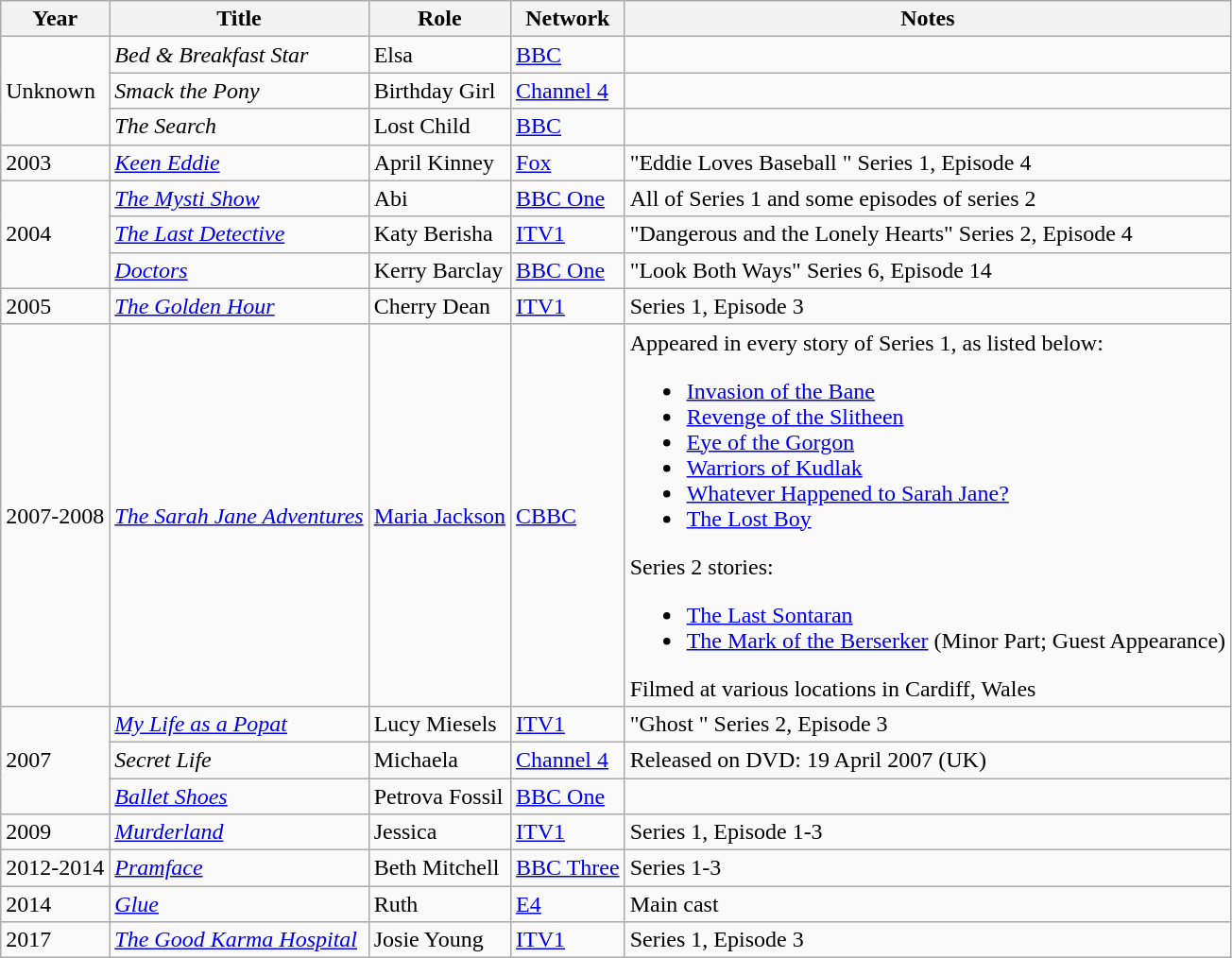<table class="wikitable sortable">
<tr>
<th>Year</th>
<th>Title</th>
<th>Role</th>
<th>Network</th>
<th>Notes</th>
</tr>
<tr>
<td rowspan="3">Unknown</td>
<td><em>Bed & Breakfast Star</em></td>
<td>Elsa</td>
<td><a href='#'>BBC</a></td>
<td></td>
</tr>
<tr>
<td><em>Smack the Pony</em></td>
<td>Birthday Girl</td>
<td><a href='#'>Channel 4</a></td>
<td></td>
</tr>
<tr>
<td><em>The Search</em></td>
<td>Lost Child</td>
<td><a href='#'>BBC</a></td>
<td></td>
</tr>
<tr>
<td>2003</td>
<td><em><a href='#'>Keen Eddie</a></em></td>
<td>April Kinney</td>
<td><a href='#'>Fox</a></td>
<td>"Eddie Loves Baseball " Series 1, Episode 4</td>
</tr>
<tr>
<td rowspan="3">2004</td>
<td><em><a href='#'>The Mysti Show</a></em></td>
<td>Abi</td>
<td><a href='#'>BBC One</a></td>
<td>All of Series 1 and some episodes of series 2</td>
</tr>
<tr>
<td><em><a href='#'>The Last Detective</a></em></td>
<td>Katy Berisha</td>
<td><a href='#'>ITV1</a></td>
<td>"Dangerous and the Lonely Hearts" Series 2, Episode 4</td>
</tr>
<tr>
<td><em><a href='#'>Doctors</a></em></td>
<td>Kerry Barclay</td>
<td><a href='#'>BBC One</a></td>
<td>"Look Both Ways" Series 6, Episode 14</td>
</tr>
<tr>
<td>2005</td>
<td><em><a href='#'>The Golden Hour</a></em></td>
<td>Cherry Dean</td>
<td><a href='#'>ITV1</a></td>
<td>Series 1, Episode 3</td>
</tr>
<tr>
<td>2007-2008</td>
<td><em><a href='#'>The Sarah Jane Adventures</a></em></td>
<td><a href='#'>Maria Jackson</a></td>
<td><a href='#'>CBBC</a></td>
<td>Appeared in every story of Series 1, as listed below:<br><ul><li><a href='#'>Invasion of the Bane</a></li><li><a href='#'>Revenge of the Slitheen</a></li><li><a href='#'>Eye of the Gorgon</a></li><li><a href='#'>Warriors of Kudlak</a></li><li><a href='#'>Whatever Happened to Sarah Jane?</a></li><li><a href='#'>The Lost Boy</a></li></ul>Series 2 stories:<ul><li><a href='#'>The Last Sontaran</a></li><li><a href='#'>The Mark of the Berserker</a> (Minor Part; Guest Appearance)</li></ul>Filmed at various locations in Cardiff, Wales</td>
</tr>
<tr>
<td rowspan="3">2007</td>
<td><em><a href='#'>My Life as a Popat</a></em></td>
<td>Lucy Miesels</td>
<td><a href='#'>ITV1</a></td>
<td>"Ghost " Series 2, Episode 3</td>
</tr>
<tr>
<td><em>Secret Life</em></td>
<td>Michaela</td>
<td><a href='#'>Channel 4</a></td>
<td>Released on DVD: 19 April 2007 (UK)</td>
</tr>
<tr>
<td><em><a href='#'>Ballet Shoes</a></em></td>
<td>Petrova Fossil</td>
<td><a href='#'>BBC One</a></td>
<td></td>
</tr>
<tr>
<td>2009</td>
<td><em><a href='#'>Murderland</a></em></td>
<td>Jessica</td>
<td><a href='#'>ITV1</a></td>
<td>Series 1, Episode 1-3</td>
</tr>
<tr>
<td>2012-2014</td>
<td><em><a href='#'>Pramface</a></em></td>
<td>Beth Mitchell</td>
<td><a href='#'>BBC Three</a></td>
<td>Series 1-3</td>
</tr>
<tr>
<td>2014</td>
<td><em><a href='#'>Glue</a></em></td>
<td>Ruth</td>
<td><a href='#'>E4</a></td>
<td>Main cast</td>
</tr>
<tr>
<td>2017</td>
<td><em><a href='#'>The Good Karma Hospital</a></em></td>
<td>Josie Young</td>
<td><a href='#'>ITV1</a></td>
<td>Series 1, Episode 3</td>
</tr>
</table>
